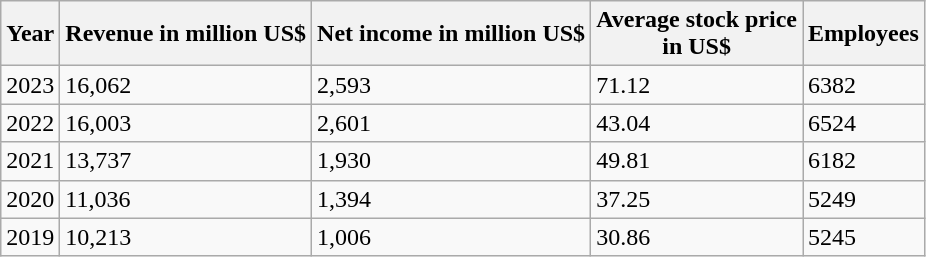<table class="wikitable">
<tr>
<th>Year</th>
<th>Revenue in million US$</th>
<th>Net income in million US$</th>
<th>Average stock price<br>in US$</th>
<th>Employees</th>
</tr>
<tr>
<td>2023</td>
<td>16,062</td>
<td>2,593</td>
<td>71.12</td>
<td>6382</td>
</tr>
<tr>
<td>2022</td>
<td>16,003</td>
<td>2,601</td>
<td>43.04</td>
<td>6524</td>
</tr>
<tr>
<td>2021</td>
<td>13,737</td>
<td>1,930</td>
<td>49.81</td>
<td>6182</td>
</tr>
<tr>
<td>2020</td>
<td>11,036</td>
<td>1,394</td>
<td>37.25</td>
<td>5249</td>
</tr>
<tr>
<td>2019</td>
<td>10,213</td>
<td>1,006</td>
<td>30.86</td>
<td>5245</td>
</tr>
</table>
